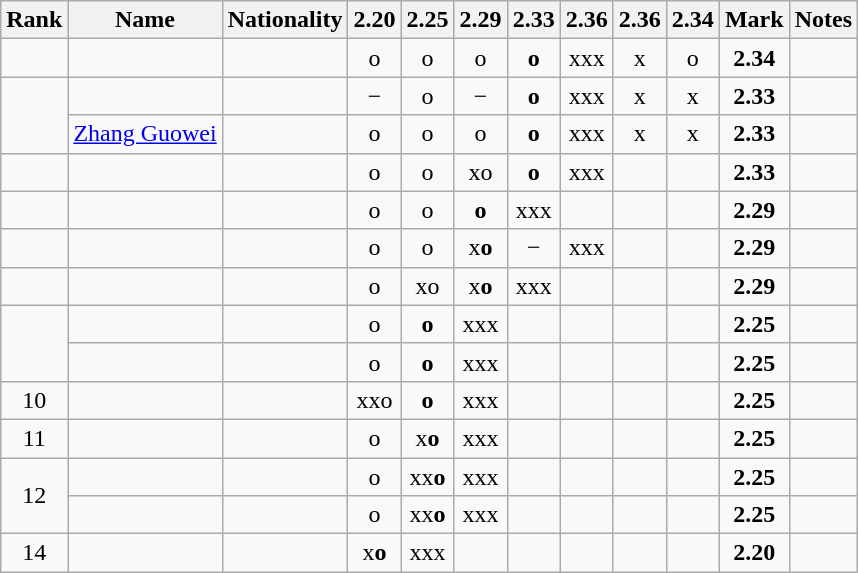<table class="wikitable sortable" style="text-align:center">
<tr>
<th>Rank</th>
<th>Name</th>
<th>Nationality</th>
<th>2.20</th>
<th>2.25</th>
<th>2.29</th>
<th>2.33</th>
<th>2.36</th>
<th>2.36</th>
<th>2.34</th>
<th>Mark</th>
<th>Notes</th>
</tr>
<tr>
<td></td>
<td align=left></td>
<td align=left></td>
<td>o</td>
<td>o</td>
<td>o</td>
<td><strong>o</strong></td>
<td>xxx</td>
<td>x</td>
<td>o</td>
<td><strong>2.34</strong></td>
<td></td>
</tr>
<tr>
<td rowspan=2></td>
<td align=left></td>
<td align=left></td>
<td>−</td>
<td>o</td>
<td>−</td>
<td><strong>o</strong></td>
<td>xxx</td>
<td>x</td>
<td>x</td>
<td><strong>2.33</strong></td>
<td></td>
</tr>
<tr>
<td align=left><a href='#'>Zhang Guowei</a></td>
<td align=left></td>
<td>o</td>
<td>o</td>
<td>o</td>
<td><strong>o</strong></td>
<td>xxx</td>
<td>x</td>
<td>x</td>
<td><strong>2.33</strong></td>
<td></td>
</tr>
<tr>
<td></td>
<td align=left></td>
<td align=left></td>
<td>o</td>
<td>o</td>
<td>xo</td>
<td><strong>o</strong></td>
<td>xxx</td>
<td></td>
<td></td>
<td><strong>2.33</strong></td>
<td></td>
</tr>
<tr>
<td></td>
<td align=left></td>
<td align=left></td>
<td>o</td>
<td>o</td>
<td><strong>o</strong></td>
<td>xxx</td>
<td></td>
<td></td>
<td></td>
<td><strong>2.29</strong></td>
<td></td>
</tr>
<tr>
<td></td>
<td align=left></td>
<td align=left></td>
<td>o</td>
<td>o</td>
<td>x<strong>o</strong></td>
<td>−</td>
<td>xxx</td>
<td></td>
<td></td>
<td><strong>2.29</strong></td>
<td></td>
</tr>
<tr>
<td></td>
<td align=left></td>
<td align=left></td>
<td>o</td>
<td>xo</td>
<td>x<strong>o</strong></td>
<td>xxx</td>
<td></td>
<td></td>
<td></td>
<td><strong>2.29</strong></td>
<td></td>
</tr>
<tr>
<td rowspan=2></td>
<td align=left></td>
<td align=left></td>
<td>o</td>
<td><strong>o</strong></td>
<td>xxx</td>
<td></td>
<td></td>
<td></td>
<td></td>
<td><strong>2.25</strong></td>
<td></td>
</tr>
<tr>
<td align=left></td>
<td align=left></td>
<td>o</td>
<td><strong>o</strong></td>
<td>xxx</td>
<td></td>
<td></td>
<td></td>
<td></td>
<td><strong>2.25</strong></td>
<td></td>
</tr>
<tr>
<td>10</td>
<td align=left></td>
<td align=left></td>
<td>xxo</td>
<td><strong>o</strong></td>
<td>xxx</td>
<td></td>
<td></td>
<td></td>
<td></td>
<td><strong>2.25</strong></td>
<td></td>
</tr>
<tr>
<td>11</td>
<td align=left></td>
<td align=left></td>
<td>o</td>
<td>x<strong>o</strong></td>
<td>xxx</td>
<td></td>
<td></td>
<td></td>
<td></td>
<td><strong>2.25</strong></td>
<td></td>
</tr>
<tr>
<td rowspan=2>12</td>
<td align=left></td>
<td align=left></td>
<td>o</td>
<td>xx<strong>o</strong></td>
<td>xxx</td>
<td></td>
<td></td>
<td></td>
<td></td>
<td><strong>2.25</strong></td>
<td></td>
</tr>
<tr>
<td align=left></td>
<td align=left></td>
<td>o</td>
<td>xx<strong>o</strong></td>
<td>xxx</td>
<td></td>
<td></td>
<td></td>
<td></td>
<td><strong>2.25</strong></td>
<td></td>
</tr>
<tr>
<td>14</td>
<td align=left></td>
<td align=left></td>
<td>x<strong>o</strong></td>
<td>xxx</td>
<td></td>
<td></td>
<td></td>
<td></td>
<td></td>
<td><strong>2.20</strong></td>
<td></td>
</tr>
</table>
